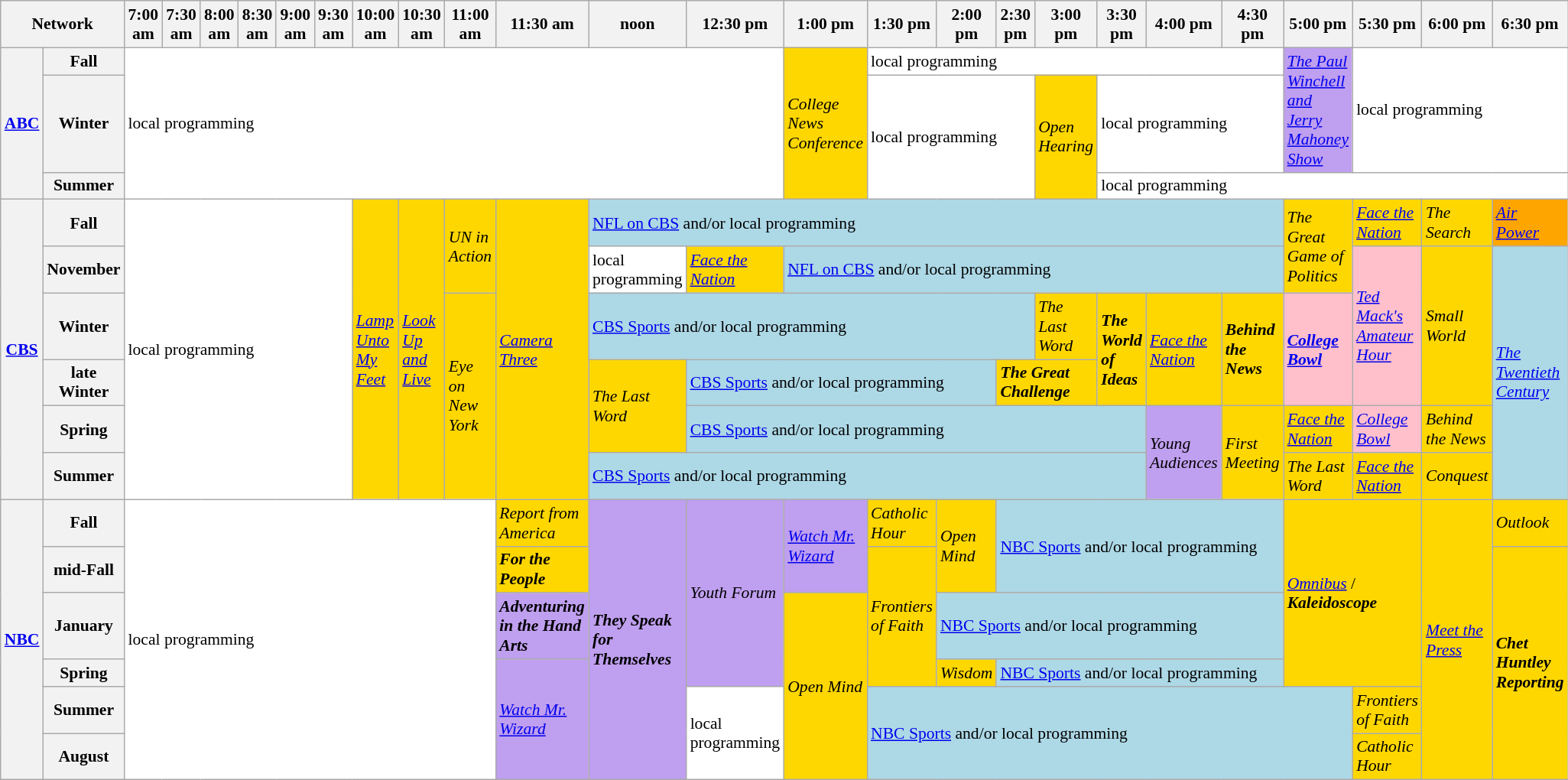<table class=wikitable style="font-size:90%">
<tr>
<th width="1.5%" bgcolor="#C0C0C0" colspan="2">Network</th>
<th width="13%" bgcolor="#C0C0C0">7:00 am</th>
<th width="14%" bgcolor="#C0C0C0">7:30 am</th>
<th width="13%" bgcolor="#C0C0C0">8:00 am</th>
<th width="14%" bgcolor="#C0C0C0">8:30 am</th>
<th width="13%" bgcolor="#C0C0C0">9:00 am</th>
<th width="14%" bgcolor="#C0C0C0">9:30 am</th>
<th width="13%" bgcolor="#C0C0C0">10:00 am</th>
<th width="14%" bgcolor="#C0C0C0">10:30 am</th>
<th width="13%" bgcolor="#C0C0C0">11:00 am</th>
<th width="14%" bgcolor="#C0C0C0">11:30 am</th>
<th width="13%" bgcolor="#C0C0C0">noon</th>
<th width="14%" bgcolor="#C0C0C0">12:30 pm</th>
<th width="13%" bgcolor="#C0C0C0">1:00 pm</th>
<th width="14%" bgcolor="#C0C0C0">1:30 pm</th>
<th width="13%" bgcolor="#C0C0C0">2:00 pm</th>
<th width="14%" bgcolor="#C0C0C0">2:30 pm</th>
<th width="13%" bgcolor="#C0C0C0">3:00 pm</th>
<th width="14%" bgcolor="#C0C0C0">3:30 pm</th>
<th width="13%" bgcolor="#C0C0C0">4:00 pm</th>
<th width="14%" bgcolor="#C0C0C0">4:30 pm</th>
<th width="13%" bgcolor="#C0C0C0">5:00 pm</th>
<th width="14%" bgcolor="#C0C0C0">5:30 pm</th>
<th width="13%" bgcolor="#C0C0C0">6:00 pm</th>
<th width="14%" bgcolor="#C0C0C0">6:30 pm</th>
</tr>
<tr>
<th bgcolor="#C0C0C0" rowspan=3><a href='#'>ABC</a></th>
<th bgcolor=#C0C0C0>Fall</th>
<td bgcolor="white" colspan="12" rowspan=3>local programming</td>
<td bgcolor="gold" rowspan=3><em>College News Conference</em></td>
<td bgcolor="white" colspan="7">local programming</td>
<td bgcolor="bf9fef" rowspan=2><em><a href='#'>The Paul Winchell and Jerry Mahoney Show</a></em></td>
<td bgcolor="white" colspan="4" rowspan=2>local programming</td>
</tr>
<tr>
<th bgcolor=#C0C0C0>Winter</th>
<td bgcolor="white" colspan="3"rowspan=2>local programming</td>
<td bgcolor="gold" rowspan=2><em>Open Hearing</em></td>
<td bgcolor="white" colspan="3">local programming</td>
</tr>
<tr>
<th bgcolor=#C0C0C0>Summer</th>
<td bgcolor="white" colspan="7">local programming</td>
</tr>
<tr>
<th bgcolor="#C0C0C0" rowspan=6><a href='#'>CBS</a></th>
<th bgcolor=#C0C0C0>Fall</th>
<td bgcolor="white" colspan="6" rowspan=6>local programming</td>
<td bgcolor=gold rowspan=6><em><a href='#'>Lamp Unto My Feet</a></em></td>
<td bgcolor="gold" rowspan=6><em><a href='#'>Look Up and Live</a></em></td>
<td bgcolor="gold" rowspan=2><em>UN in Action</em></td>
<td bgcolor="gold" rowspan=6><em><a href='#'>Camera Three</a></em></td>
<td bgcolor="lightblue" colspan=10><a href='#'>NFL on CBS</a> and/or local programming</td>
<td bgcolor="gold" rowspan=2><em>The Great Game of Politics</em></td>
<td bgcolor="gold"><em><a href='#'>Face the Nation</a></em></td>
<td bgcolor="gold"><em>The Search</em></td>
<td bgcolor="orange"><em><a href='#'>Air Power</a></em> </td>
</tr>
<tr>
<th bgcolor=#C0C0C0>November</th>
<td bgcolor="white">local programming</td>
<td bgcolor="gold"><em><a href='#'>Face the Nation</a></em></td>
<td bgcolor="lightblue" colspan=8><a href='#'>NFL on CBS</a> and/or local programming</td>
<td bgcolor="pink" rowspan=3><em><a href='#'>Ted Mack's Amateur Hour</a></em></td>
<td bgcolor="gold" rowspan=3><em>Small World</em></td>
<td bgcolor="lightblue" rowspan=5><em><a href='#'>The Twentieth Century</a></em></td>
</tr>
<tr>
<th bgcolor=#C0C0C0>Winter</th>
<td bgcolor="gold" rowspan=4><em>Eye on New York</em></td>
<td bgcolor="lightblue" colspan=6><a href='#'>CBS Sports</a> and/or local programming</td>
<td bgcolor="gold"><em>The Last Word</em></td>
<td bgcolor="gold" rowspan=2><strong><em>The World of Ideas</em></strong></td>
<td bgcolor="gold" rowspan=2><em><a href='#'>Face the Nation</a></em></td>
<td bgcolor="gold" rowspan=2><strong><em>Behind the News</em></strong></td>
<td bgcolor="pink" rowspan=2><strong><em><a href='#'>College Bowl</a></em></strong></td>
</tr>
<tr>
<th bgcolor=#C0C0C0>late Winter</th>
<td bgcolor="gold" rowspan=2><em>The Last Word</em></td>
<td bgcolor="lightblue" colspan=4><a href='#'>CBS Sports</a> and/or local programming</td>
<td bgcolor="gold" colspan=2><strong><em>The Great Challenge</em></strong></td>
</tr>
<tr>
<th bgcolor=#C0C0C0>Spring</th>
<td bgcolor="lightblue" colspan=7><a href='#'>CBS Sports</a> and/or local programming</td>
<td bgcolor="bf9fef" rowspan=2><em>Young Audiences</em></td>
<td bgcolor="gold" rowspan=2><em>First Meeting</em></td>
<td bgcolor="gold"><em><a href='#'>Face the Nation</a></em></td>
<td bgcolor="pink"><em><a href='#'>College Bowl</a></em></td>
<td bgcolor="gold"><em>Behind the News</em></td>
</tr>
<tr>
<th bgcolor=#C0C0C0>Summer</th>
<td bgcolor="lightblue" colspan=8><a href='#'>CBS Sports</a> and/or local programming</td>
<td bgcolor="gold"><em>The Last Word</em></td>
<td bgcolor="gold"><em><a href='#'>Face the Nation</a></em></td>
<td bgcolor="gold"><em>Conquest</em></td>
</tr>
<tr>
<th bgcolor="#C0C0C0" rowspan=6><a href='#'>NBC</a></th>
<th bgcolor=#C0C0C0>Fall</th>
<td bgcolor="white" colspan="9" rowspan=6>local programming</td>
<td bgcolor="gold"><em>Report from America</em></td>
<td bgcolor="bf9fef" rowspan=6><strong><em>They Speak for Themselves</em></strong></td>
<td bgcolor="bf9fef" rowspan=4><em>Youth Forum</em></td>
<td bgcolor="bf9fef" rowspan=2><em><a href='#'>Watch Mr. Wizard</a></em></td>
<td bgcolor="gold"><em>Catholic Hour</em></td>
<td bgcolor="gold" rowspan=2><em>Open Mind</em></td>
<td bgcolor="lightblue" colspan="5" rowspan=2><a href='#'>NBC Sports</a> and/or local programming</td>
<td bgcolor="gold" rowspan=4 colspan="2"><em><a href='#'>Omnibus</a></em> / <strong><em>Kaleidoscope</em></strong></td>
<td bgcolor="gold" rowspan=6><em><a href='#'>Meet the Press</a></em></td>
<td bgcolor="gold"><em>Outlook</em></td>
</tr>
<tr>
<th bgcolor=#C0C0C0>mid-Fall</th>
<td bgcolor="gold"><strong><em>For the People</em></strong></td>
<td bgcolor="gold" rowspan=3><em>Frontiers of Faith</em></td>
<td bgcolor="gold" rowspan=5><strong><em>Chet Huntley Reporting</em></strong></td>
</tr>
<tr>
<th bgcolor=#C0C0C0>January</th>
<td bgcolor="bf9fef"><strong><em>Adventuring in the Hand Arts</em></strong></td>
<td bgcolor="gold" rowspan=4><em>Open Mind</em></td>
<td bgcolor="lightblue" colspan="6"><a href='#'>NBC Sports</a> and/or local programming</td>
</tr>
<tr>
<th bgcolor=#C0C0C0>Spring</th>
<td bgcolor="bf9fef" rowspan=3><em><a href='#'>Watch Mr. Wizard</a></em></td>
<td bgcolor="gold"><em>Wisdom</em></td>
<td bgcolor="lightblue" colspan="5"><a href='#'>NBC Sports</a> and/or local programming</td>
</tr>
<tr>
<th bgcolor=#C0C0C0>Summer</th>
<td bgcolor="white" rowspan=2>local programming</td>
<td bgcolor="lightblue" colspan="8" rowspan=2><a href='#'>NBC Sports</a> and/or local programming</td>
<td bgcolor="gold"><em>Frontiers of Faith</em></td>
</tr>
<tr>
<th bgcolor=#C0C0C0>August</th>
<td bgcolor="gold"><em>Catholic Hour</em></td>
</tr>
</table>
